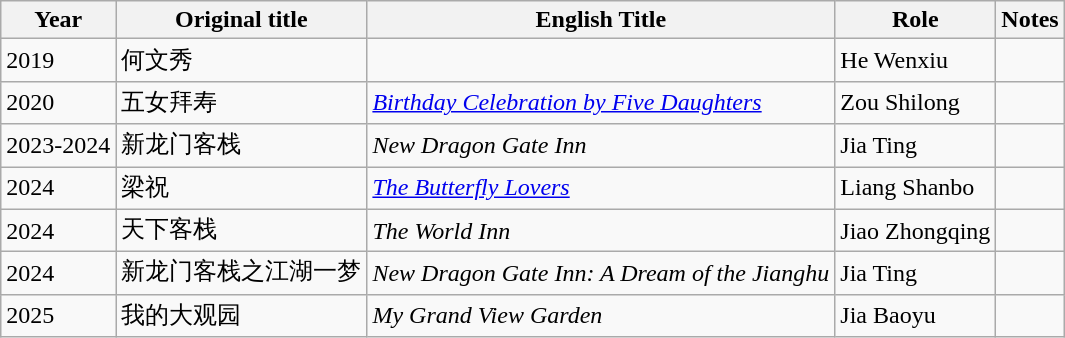<table class="wikitable">
<tr>
<th>Year</th>
<th>Original title</th>
<th>English Title</th>
<th>Role</th>
<th>Notes</th>
</tr>
<tr>
<td>2019</td>
<td>何文秀</td>
<td><em></em></td>
<td>He Wenxiu</td>
<td></td>
</tr>
<tr>
<td>2020</td>
<td>五女拜寿</td>
<td><em><a href='#'>Birthday Celebration by Five Daughters</a></em></td>
<td>Zou Shilong</td>
<td></td>
</tr>
<tr>
<td>2023-2024</td>
<td>新龙门客栈</td>
<td><em>New Dragon Gate Inn</em></td>
<td>Jia Ting</td>
<td></td>
</tr>
<tr>
<td>2024</td>
<td>梁祝</td>
<td><em><a href='#'>The Butterfly Lovers</a></em></td>
<td>Liang Shanbo</td>
<td></td>
</tr>
<tr>
<td>2024</td>
<td>天下客栈</td>
<td><em>The World Inn</em></td>
<td>Jiao Zhongqing</td>
<td></td>
</tr>
<tr>
<td>2024</td>
<td>新龙门客栈之江湖一梦</td>
<td><em>New Dragon Gate Inn: A Dream of the Jianghu</em></td>
<td>Jia Ting</td>
<td></td>
</tr>
<tr>
<td>2025</td>
<td>我的大观园</td>
<td><em>My Grand View Garden</em></td>
<td>Jia Baoyu</td>
<td></td>
</tr>
</table>
